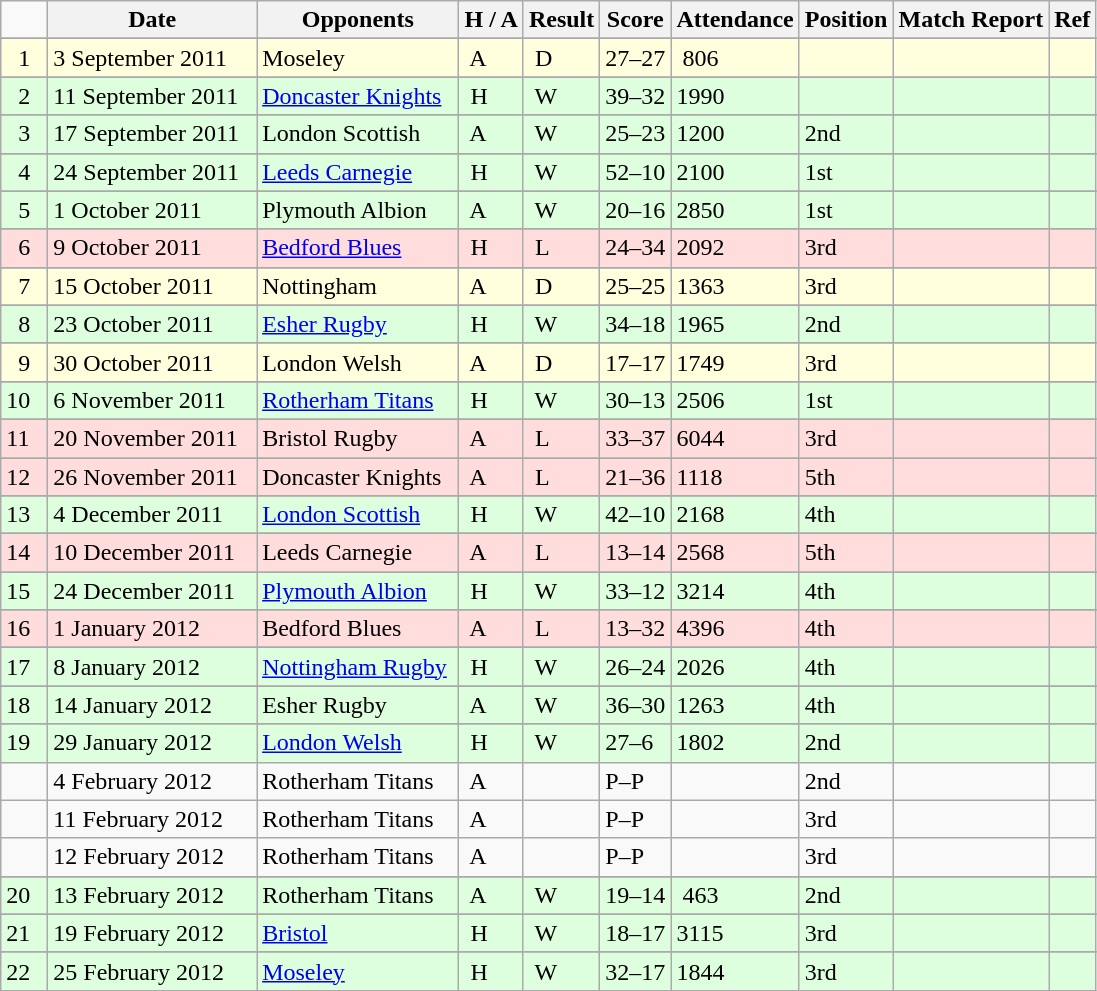<table class="wikitable" style="text-align:left">
<tr>
<td></td>
<th>Date</th>
<th>Opponents</th>
<th>H / A</th>
<th>Result</th>
<th>Score</th>
<th>Attendance</th>
<th>Position</th>
<th>Match Report</th>
<th>Ref</th>
</tr>
<tr>
</tr>
<tr bgcolor="#ffffdd">
<td>  1  </td>
<td>3 September 2011</td>
<td>Moseley</td>
<td> A</td>
<td> D</td>
<td>27–27</td>
<td> 806</td>
<td></td>
<td></td>
<td></td>
</tr>
<tr>
</tr>
<tr bgcolor="#ddffdd">
<td>  2</td>
<td>11 September 2011</td>
<td><a href='#'>Doncaster Knights</a>  </td>
<td> H</td>
<td> W</td>
<td>39–32</td>
<td>1990</td>
<td></td>
<td></td>
<td></td>
</tr>
<tr>
</tr>
<tr bgcolor="#ddffdd">
<td>  3</td>
<td>17 September 2011  </td>
<td>London Scottish</td>
<td> A</td>
<td> W</td>
<td>25–23</td>
<td>1200</td>
<td>2nd</td>
<td></td>
<td></td>
</tr>
<tr>
</tr>
<tr bgcolor="#ddffdd">
<td>  4</td>
<td>24 September 2011</td>
<td><a href='#'>Leeds Carnegie</a></td>
<td> H</td>
<td> W</td>
<td>52–10</td>
<td>2100</td>
<td>1st</td>
<td></td>
<td></td>
</tr>
<tr>
</tr>
<tr bgcolor="#ddffdd">
<td>  5</td>
<td>1 October 2011</td>
<td>Plymouth Albion</td>
<td> A</td>
<td> W</td>
<td>20–16</td>
<td>2850</td>
<td>1st</td>
<td></td>
<td></td>
</tr>
<tr>
</tr>
<tr bgcolor="ffdddd">
<td>  6</td>
<td>9 October 2011</td>
<td><a href='#'>Bedford Blues</a></td>
<td> H</td>
<td> L</td>
<td>24–34</td>
<td>2092</td>
<td>3rd</td>
<td></td>
<td></td>
</tr>
<tr>
</tr>
<tr bgcolor="#ffffdd">
<td>  7</td>
<td>15 October 2011</td>
<td>Nottingham</td>
<td> A</td>
<td> D</td>
<td>25–25</td>
<td>1363</td>
<td>3rd</td>
<td></td>
<td></td>
</tr>
<tr>
</tr>
<tr bgcolor="#ddffdd">
<td>  8</td>
<td>23 October 2011</td>
<td><a href='#'>Esher Rugby</a></td>
<td> H</td>
<td> W</td>
<td>34–18</td>
<td>1965</td>
<td>2nd</td>
<td></td>
<td></td>
</tr>
<tr>
</tr>
<tr bgcolor="#ffffdd">
<td>  9</td>
<td>30 October 2011</td>
<td>London Welsh</td>
<td> A</td>
<td> D</td>
<td>17–17</td>
<td>1749</td>
<td>3rd</td>
<td></td>
<td></td>
</tr>
<tr>
</tr>
<tr bgcolor="#ddffdd">
<td>10</td>
<td>6 November 2011</td>
<td><a href='#'>Rotherham Titans</a></td>
<td> H</td>
<td> W</td>
<td>30–13</td>
<td>2506</td>
<td>1st</td>
<td></td>
<td></td>
</tr>
<tr>
</tr>
<tr bgcolor="ffdddd">
<td>11</td>
<td>20 November 2011</td>
<td>Bristol Rugby</td>
<td> A</td>
<td> L</td>
<td>33–37</td>
<td>6044</td>
<td>3rd</td>
<td></td>
<td></td>
</tr>
<tr>
</tr>
<tr bgcolor="ffdddd">
<td>12</td>
<td>26 November 2011</td>
<td>Doncaster Knights</td>
<td> A</td>
<td> L</td>
<td>21–36</td>
<td>1118</td>
<td>5th</td>
<td></td>
<td></td>
</tr>
<tr>
</tr>
<tr bgcolor="#ddffdd">
<td>13</td>
<td>4 December 2011</td>
<td><a href='#'>London Scottish</a></td>
<td> H</td>
<td> W</td>
<td>42–10</td>
<td>2168</td>
<td>4th</td>
<td></td>
<td></td>
</tr>
<tr>
</tr>
<tr bgcolor="ffdddd">
<td>14</td>
<td>10 December 2011</td>
<td>Leeds Carnegie</td>
<td> A</td>
<td> L</td>
<td>13–14</td>
<td>2568</td>
<td>5th</td>
<td></td>
<td></td>
</tr>
<tr>
</tr>
<tr bgcolor="#ddffdd">
<td>15</td>
<td>24 December 2011</td>
<td><a href='#'>Plymouth Albion</a></td>
<td> H</td>
<td> W</td>
<td>33–12</td>
<td>3214</td>
<td>4th</td>
<td></td>
<td></td>
</tr>
<tr>
</tr>
<tr bgcolor="ffdddd">
<td>16</td>
<td>1 January 2012</td>
<td>Bedford Blues</td>
<td> A</td>
<td> L</td>
<td>13–32</td>
<td>4396</td>
<td>4th</td>
<td></td>
<td></td>
</tr>
<tr>
</tr>
<tr bgcolor="#ddffdd">
<td>17</td>
<td>8 January 2012</td>
<td><a href='#'>Nottingham Rugby</a></td>
<td> H</td>
<td> W</td>
<td>26–24</td>
<td>2026</td>
<td>4th</td>
<td></td>
<td></td>
</tr>
<tr>
</tr>
<tr bgcolor="#ddffdd">
<td>18</td>
<td>14 January 2012</td>
<td>Esher Rugby</td>
<td> A</td>
<td> W</td>
<td>36–30</td>
<td>1263</td>
<td>4th</td>
<td></td>
<td></td>
</tr>
<tr>
</tr>
<tr bgcolor="#ddffdd">
<td>19</td>
<td>29 January 2012</td>
<td><a href='#'>London Welsh</a></td>
<td> H</td>
<td> W</td>
<td>27–6</td>
<td>1802</td>
<td>2nd</td>
<td></td>
<td></td>
</tr>
<tr>
<td></td>
<td>4 February 2012</td>
<td>Rotherham Titans</td>
<td> A</td>
<td></td>
<td>P–P</td>
<td></td>
<td>2nd</td>
<td></td>
<td></td>
</tr>
<tr>
<td></td>
<td>11 February 2012</td>
<td>Rotherham Titans</td>
<td> A</td>
<td></td>
<td>P–P</td>
<td></td>
<td>3rd</td>
<td></td>
<td></td>
</tr>
<tr>
<td></td>
<td>12 February 2012</td>
<td>Rotherham Titans</td>
<td> A</td>
<td></td>
<td>P–P</td>
<td></td>
<td>3rd</td>
<td></td>
<td></td>
</tr>
<tr>
</tr>
<tr bgcolor="#ddffdd">
<td>20</td>
<td>13 February 2012</td>
<td>Rotherham Titans</td>
<td> A</td>
<td> W</td>
<td>19–14</td>
<td> 463</td>
<td>2nd</td>
<td></td>
<td></td>
</tr>
<tr>
</tr>
<tr bgcolor="#ddffdd">
<td>21</td>
<td>19 February 2012</td>
<td><a href='#'>Bristol</a></td>
<td> H</td>
<td> W</td>
<td>18–17</td>
<td>3115</td>
<td>3rd</td>
<td></td>
<td></td>
</tr>
<tr>
</tr>
<tr bgcolor="#ddffdd">
<td>22</td>
<td>25 February 2012</td>
<td><a href='#'>Moseley</a></td>
<td> H</td>
<td> W</td>
<td>32–17</td>
<td>1844</td>
<td>3rd</td>
<td></td>
<td></td>
</tr>
</table>
